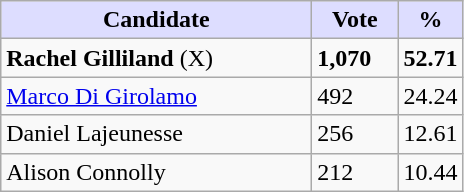<table class="wikitable">
<tr>
<th style="background:#ddf; width:200px;">Candidate</th>
<th style="background:#ddf; width:50px;">Vote</th>
<th style="background:#ddf; width:30px;">%</th>
</tr>
<tr>
<td><strong>Rachel Gilliland</strong> (X)</td>
<td><strong>1,070</strong></td>
<td><strong>52.71</strong></td>
</tr>
<tr>
<td><a href='#'>Marco Di Girolamo</a></td>
<td>492</td>
<td>24.24</td>
</tr>
<tr>
<td>Daniel Lajeunesse</td>
<td>256</td>
<td>12.61</td>
</tr>
<tr>
<td>Alison Connolly</td>
<td>212</td>
<td>10.44</td>
</tr>
</table>
